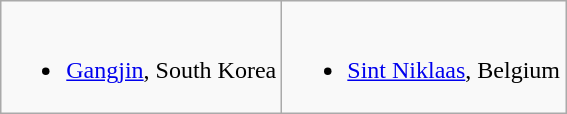<table class="wikitable">
<tr valign="top">
<td><br><ul><li> <a href='#'>Gangjin</a>, South Korea</li></ul></td>
<td><br><ul><li> <a href='#'>Sint Niklaas</a>, Belgium</li></ul></td>
</tr>
</table>
